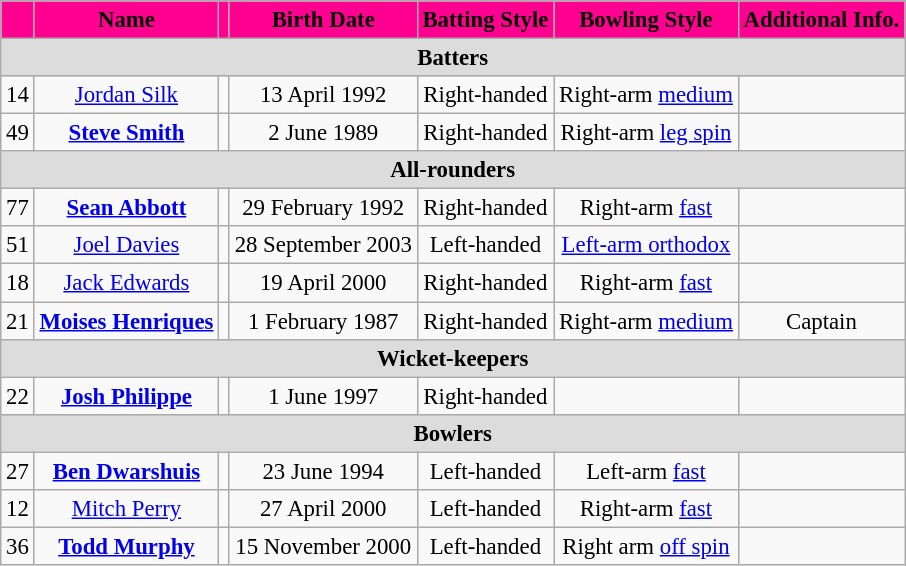<table class="wikitable" style="font-size:95%;">
<tr>
<th style="background:#ff0090; color:black;"></th>
<th style="background:#ff0090; color:black;">Name</th>
<th style="background:#ff0090; color:black;"></th>
<th style="background:#ff0090; color:black;">Birth Date</th>
<th style="background:#ff0090; color:black;">Batting Style</th>
<th style="background:#ff0090; color:black;">Bowling Style</th>
<th style="background:#ff0090; color:black;">Additional Info.</th>
</tr>
<tr>
<th colspan="7"  style="background:#dcdcdc; text-align:centre;">Batters</th>
</tr>
<tr style="text-align:center">
<td>14</td>
<td><a href='#'>Jordan Silk</a></td>
<td></td>
<td>13 April 1992</td>
<td>Right-handed</td>
<td>Right-arm <a href='#'>medium</a></td>
<td></td>
</tr>
<tr style="text-align:center">
<td>49</td>
<td><strong><a href='#'>Steve Smith</a></strong></td>
<td></td>
<td>2 June 1989</td>
<td>Right-handed</td>
<td>Right-arm <a href='#'>leg spin</a></td>
<td></td>
</tr>
<tr>
<th colspan="7"  style="background:#dcdcdc; text-align:centre;">All-rounders</th>
</tr>
<tr style="text-align:center">
<td>77</td>
<td><strong><a href='#'>Sean Abbott</a></strong></td>
<td></td>
<td>29 February 1992</td>
<td>Right-handed</td>
<td>Right-arm <a href='#'>fast</a></td>
<td></td>
</tr>
<tr style="text-align:center">
<td>51</td>
<td><a href='#'>Joel Davies</a></td>
<td></td>
<td>28 September 2003</td>
<td>Left-handed</td>
<td><a href='#'>Left-arm orthodox</a></td>
<td></td>
</tr>
<tr style="text-align:center">
<td>18</td>
<td><a href='#'>Jack Edwards</a></td>
<td></td>
<td>19 April 2000</td>
<td>Right-handed</td>
<td>Right-arm <a href='#'>fast</a></td>
<td></td>
</tr>
<tr style="text-align:center">
<td>21</td>
<td><strong><a href='#'>Moises Henriques</a></strong></td>
<td></td>
<td>1 February 1987</td>
<td>Right-handed</td>
<td>Right-arm <a href='#'>medium</a></td>
<td>Captain</td>
</tr>
<tr>
<th colspan="7"  style="background:#dcdcdc; text-align:centre;">Wicket-keepers</th>
</tr>
<tr style="text-align:center">
<td>22</td>
<td><strong><a href='#'>Josh Philippe</a></strong></td>
<td></td>
<td>1 June 1997</td>
<td>Right-handed</td>
<td></td>
<td></td>
</tr>
<tr>
<th colspan="7"  style="background:#dcdcdc; text-align:centre;">Bowlers</th>
</tr>
<tr style="text-align:center">
<td>27</td>
<td><strong><a href='#'>Ben Dwarshuis</a></strong></td>
<td></td>
<td>23 June 1994</td>
<td>Left-handed</td>
<td>Left-arm <a href='#'>fast</a></td>
<td></td>
</tr>
<tr style="text-align:center">
<td>12</td>
<td><a href='#'>Mitch Perry</a></td>
<td></td>
<td>27 April 2000</td>
<td>Left-handed</td>
<td>Right-arm <a href='#'>fast</a></td>
<td></td>
</tr>
<tr style="text-align:center">
<td>36</td>
<td><strong><a href='#'>Todd Murphy</a></strong></td>
<td></td>
<td>15 November 2000</td>
<td>Left-handed</td>
<td>Right arm <a href='#'>off spin</a></td>
<td></td>
</tr>
</table>
